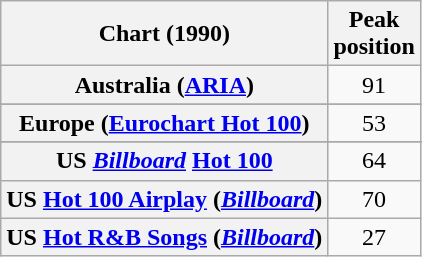<table class="wikitable sortable plainrowheaders" style="text-align:center">
<tr>
<th scope="col">Chart (1990)</th>
<th scope="col">Peak<br> position</th>
</tr>
<tr>
<th scope="row">Australia (<a href='#'>ARIA</a>)</th>
<td>91</td>
</tr>
<tr>
</tr>
<tr>
<th scope="row">Europe (<a href='#'>Eurochart Hot 100</a>)</th>
<td>53</td>
</tr>
<tr>
</tr>
<tr>
</tr>
<tr>
</tr>
<tr>
<th scope="row">US <em><a href='#'>Billboard</a></em> <a href='#'>Hot 100</a></th>
<td>64</td>
</tr>
<tr>
<th scope="row">US <a href='#'>Hot 100 Airplay</a> (<em><a href='#'>Billboard</a></em>)</th>
<td>70</td>
</tr>
<tr>
<th scope="row">US <a href='#'>Hot R&B Songs</a> (<em><a href='#'>Billboard</a></em>)</th>
<td>27</td>
</tr>
</table>
